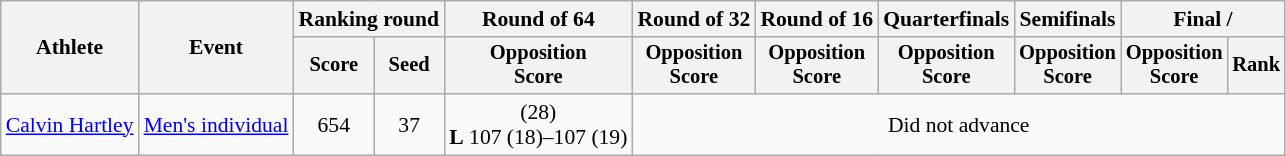<table class="wikitable" style="font-size:90%">
<tr>
<th rowspan="2">Athlete</th>
<th rowspan="2">Event</th>
<th colspan="2">Ranking round</th>
<th>Round of 64</th>
<th>Round of 32</th>
<th>Round of 16</th>
<th>Quarterfinals</th>
<th>Semifinals</th>
<th colspan="2">Final / </th>
</tr>
<tr style="font-size:95%">
<th>Score</th>
<th>Seed</th>
<th>Opposition<br>Score</th>
<th>Opposition<br>Score</th>
<th>Opposition<br>Score</th>
<th>Opposition<br>Score</th>
<th>Opposition<br>Score</th>
<th>Opposition<br>Score</th>
<th>Rank</th>
</tr>
<tr align=center>
<td align=left><a href='#'>Calvin Hartley</a></td>
<td align=left><a href='#'>Men's individual</a></td>
<td>654</td>
<td>37</td>
<td> (28)<br><strong>L</strong> 107 (18)–107 (19)</td>
<td colspan=6>Did not advance</td>
</tr>
</table>
